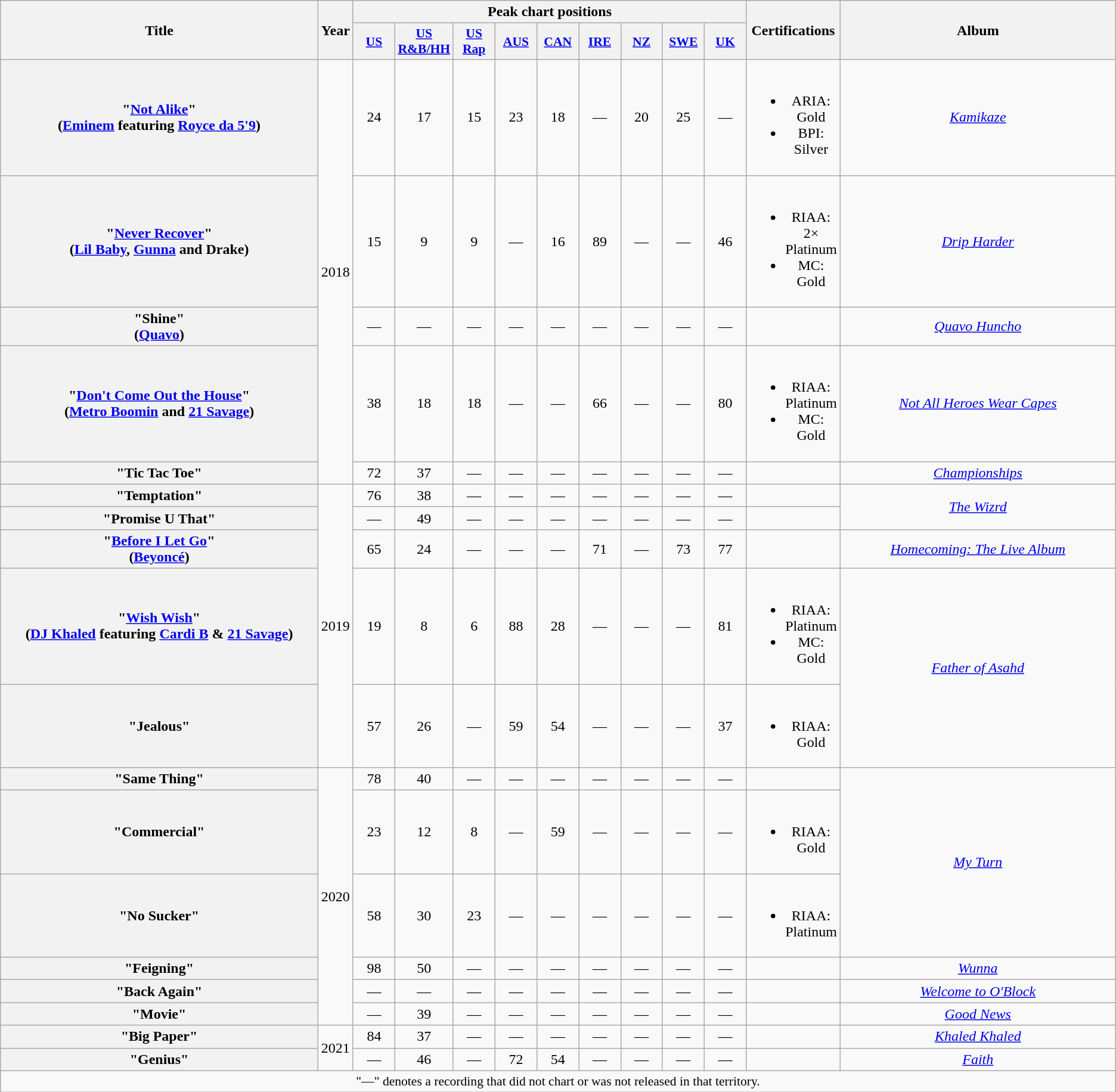<table class="wikitable plainrowheaders" style="text-align:center;">
<tr>
<th scope="col" rowspan="2" style="width:22em;">Title</th>
<th scope="col" rowspan="2">Year</th>
<th scope="col" colspan="9">Peak chart positions</th>
<th rowspan="2">Certifications</th>
<th scope="col" rowspan="2" style="width:19em;">Album</th>
</tr>
<tr>
<th scope="col" style="width:2.8em;font-size:90%;"><a href='#'>US</a></th>
<th scope="col" style="width:2.8em;font-size:90%;"><a href='#'>US<br>R&B/HH</a></th>
<th scope="col" style="width:2.8em;font-size:90%;"><a href='#'>US<br>Rap</a></th>
<th scope="col" style="width:2.8em;font-size:90%;"><a href='#'>AUS</a></th>
<th scope="col" style="width:2.8em;font-size:90%;"><a href='#'>CAN</a></th>
<th scope="col" style="width:2.8em;font-size:90%;"><a href='#'>IRE</a></th>
<th scope="col" style="width:2.8em;font-size:90%;"><a href='#'>NZ</a></th>
<th scope="col" style="width:2.8em;font-size:90%;"><a href='#'>SWE</a></th>
<th scope="col" style="width:2.8em;font-size:90%;"><a href='#'>UK</a></th>
</tr>
<tr>
<th scope="row">"<a href='#'>Not Alike</a>"<br><span>(<a href='#'>Eminem</a> featuring <a href='#'>Royce da 5'9</a>)</span></th>
<td rowspan="5">2018</td>
<td>24</td>
<td>17</td>
<td>15</td>
<td>23</td>
<td>18</td>
<td>—</td>
<td>20</td>
<td>25</td>
<td>—</td>
<td><br><ul><li>ARIA: Gold</li><li>BPI: Silver</li></ul></td>
<td rowspan="1"><em><a href='#'>Kamikaze</a></em></td>
</tr>
<tr>
<th scope="row">"<a href='#'>Never Recover</a>"<br><span>(<a href='#'>Lil Baby</a>, <a href='#'>Gunna</a> and Drake)</span></th>
<td>15</td>
<td>9</td>
<td>9</td>
<td>—</td>
<td>16</td>
<td>89</td>
<td>—</td>
<td>—</td>
<td>46</td>
<td><br><ul><li>RIAA: 2× Platinum</li><li>MC: Gold</li></ul></td>
<td><em><a href='#'>Drip Harder</a></em></td>
</tr>
<tr>
<th scope="row">"Shine"<br><span>(<a href='#'>Quavo</a>)</span></th>
<td>—</td>
<td>—</td>
<td>—</td>
<td>—</td>
<td>—</td>
<td>—</td>
<td>—</td>
<td>—</td>
<td>—</td>
<td></td>
<td><em><a href='#'>Quavo Huncho</a></em></td>
</tr>
<tr>
<th scope="row">"<a href='#'>Don't Come Out the House</a>"<br><span>(<a href='#'>Metro Boomin</a> and <a href='#'>21 Savage</a>)</span></th>
<td>38</td>
<td>18</td>
<td>18</td>
<td>—</td>
<td>—</td>
<td>66</td>
<td>—</td>
<td>—</td>
<td>80</td>
<td><br><ul><li>RIAA: Platinum</li><li>MC: Gold</li></ul></td>
<td><em><a href='#'>Not All Heroes Wear Capes</a></em></td>
</tr>
<tr>
<th scope="row">"Tic Tac Toe"<br></th>
<td>72</td>
<td>37</td>
<td>—</td>
<td>—</td>
<td>—</td>
<td>—</td>
<td>—</td>
<td>—</td>
<td>—</td>
<td></td>
<td><em><a href='#'>Championships</a></em></td>
</tr>
<tr>
<th scope="row">"Temptation"<br></th>
<td rowspan="5">2019</td>
<td>76</td>
<td>38</td>
<td>—</td>
<td>—</td>
<td>—</td>
<td>—</td>
<td>—</td>
<td>—</td>
<td>—</td>
<td></td>
<td rowspan="2"><em><a href='#'>The Wizrd</a></em></td>
</tr>
<tr>
<th scope="row">"Promise U That"<br></th>
<td>—</td>
<td>49<br></td>
<td>—</td>
<td>—</td>
<td>—</td>
<td>—</td>
<td>—</td>
<td>—</td>
<td>—</td>
<td></td>
</tr>
<tr>
<th scope="row">"<a href='#'>Before I Let Go</a>"<br><span>(<a href='#'>Beyoncé</a>)</span></th>
<td>65</td>
<td>24</td>
<td>—</td>
<td>—</td>
<td>—</td>
<td>71</td>
<td>—</td>
<td>73</td>
<td>77</td>
<td></td>
<td rowspan="1"><em><a href='#'>Homecoming: The Live Album</a></em></td>
</tr>
<tr>
<th scope="row">"<a href='#'>Wish Wish</a>"<br><span>(<a href='#'>DJ Khaled</a> featuring <a href='#'>Cardi B</a> & <a href='#'>21 Savage</a>)</span></th>
<td>19</td>
<td>8</td>
<td>6</td>
<td>88</td>
<td>28</td>
<td>—</td>
<td>—</td>
<td>—</td>
<td>81</td>
<td><br><ul><li>RIAA: Platinum</li><li>MC: Gold</li></ul></td>
<td rowspan="2"><em><a href='#'>Father of Asahd</a></em></td>
</tr>
<tr>
<th scope="row">"Jealous"<br></th>
<td>57</td>
<td>26</td>
<td>—</td>
<td>59</td>
<td>54</td>
<td>—</td>
<td>—</td>
<td>—</td>
<td>37</td>
<td><br><ul><li>RIAA: Gold</li></ul></td>
</tr>
<tr>
<th scope="row">"Same Thing"<br></th>
<td rowspan="6">2020</td>
<td>78</td>
<td>40</td>
<td>—</td>
<td>—</td>
<td>—</td>
<td>—</td>
<td>—</td>
<td>—</td>
<td>—</td>
<td></td>
<td rowspan="3"><em><a href='#'>My Turn</a></em></td>
</tr>
<tr>
<th scope="row">"Commercial"<br></th>
<td>23</td>
<td>12</td>
<td>8</td>
<td>—</td>
<td>59</td>
<td>—</td>
<td>—</td>
<td>—</td>
<td>—</td>
<td><br><ul><li>RIAA: Gold</li></ul></td>
</tr>
<tr>
<th scope="row">"No Sucker"<br></th>
<td>58</td>
<td>30</td>
<td>23</td>
<td>—</td>
<td>—</td>
<td>—</td>
<td>—</td>
<td>—</td>
<td>—</td>
<td><br><ul><li>RIAA: Platinum</li></ul></td>
</tr>
<tr>
<th scope="row">"Feigning"<br></th>
<td>98</td>
<td>50</td>
<td>—</td>
<td>—</td>
<td>—</td>
<td>—</td>
<td>—</td>
<td>—</td>
<td>—</td>
<td></td>
<td><em><a href='#'>Wunna</a></em></td>
</tr>
<tr>
<th scope="row">"Back Again"<br></th>
<td>—</td>
<td>—</td>
<td>—</td>
<td>—</td>
<td>—</td>
<td>—</td>
<td>—</td>
<td>—</td>
<td>—</td>
<td></td>
<td><em><a href='#'>Welcome to O'Block</a></em></td>
</tr>
<tr>
<th scope="row">"Movie"<br></th>
<td>—</td>
<td>39</td>
<td>—</td>
<td>—</td>
<td>—</td>
<td>—</td>
<td>—</td>
<td>—</td>
<td>—</td>
<td></td>
<td><em><a href='#'>Good News</a></em></td>
</tr>
<tr>
<th scope="row">"Big Paper"<br></th>
<td rowspan="2">2021</td>
<td>84</td>
<td>37</td>
<td>—</td>
<td>—</td>
<td>—</td>
<td>—</td>
<td>—</td>
<td>—</td>
<td>—</td>
<td></td>
<td><em><a href='#'>Khaled Khaled</a></em></td>
</tr>
<tr>
<th scope="row">"Genius"<br></th>
<td>—</td>
<td>46</td>
<td>—</td>
<td>72</td>
<td>54</td>
<td>—</td>
<td>—</td>
<td>—</td>
<td>—</td>
<td></td>
<td><em><a href='#'>Faith</a></em></td>
</tr>
<tr>
<td style="font-size:90%" colspan="15">"—" denotes a recording that did not chart or was not released in that territory.</td>
</tr>
</table>
